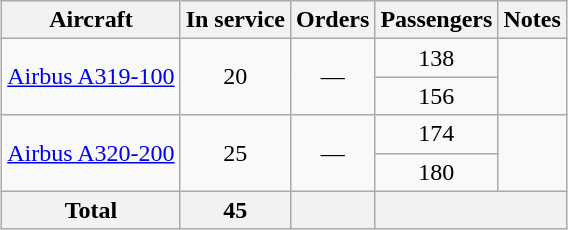<table class="wikitable" style="text-align:center; margin:1em auto;">
<tr>
<th>Aircraft</th>
<th>In service</th>
<th>Orders</th>
<th>Passengers</th>
<th>Notes</th>
</tr>
<tr>
<td rowspan="2"><a href='#'>Airbus A319-100</a></td>
<td rowspan="2">20</td>
<td rowspan="2">—</td>
<td>138</td>
<td rowspan="2"></td>
</tr>
<tr>
<td>156</td>
</tr>
<tr>
<td rowspan="2"><a href='#'>Airbus A320-200</a></td>
<td rowspan="2">25</td>
<td rowspan="2">—</td>
<td>174</td>
<td rowspan="2"></td>
</tr>
<tr>
<td>180</td>
</tr>
<tr>
<th>Total</th>
<th>45</th>
<th></th>
<th colspan="2"></th>
</tr>
</table>
